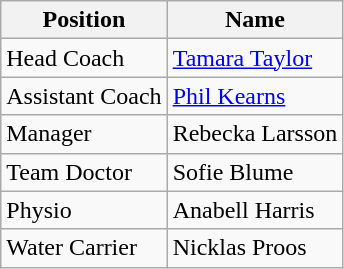<table class="wikitable">
<tr>
<th>Position</th>
<th>Name</th>
</tr>
<tr>
<td>Head Coach</td>
<td><a href='#'>Tamara Taylor</a></td>
</tr>
<tr>
<td>Assistant Coach</td>
<td><a href='#'>Phil Kearns</a></td>
</tr>
<tr>
<td>Manager</td>
<td>Rebecka Larsson</td>
</tr>
<tr>
<td>Team Doctor</td>
<td>Sofie Blume</td>
</tr>
<tr>
<td>Physio</td>
<td>Anabell Harris</td>
</tr>
<tr>
<td>Water Carrier</td>
<td>Nicklas Proos</td>
</tr>
</table>
